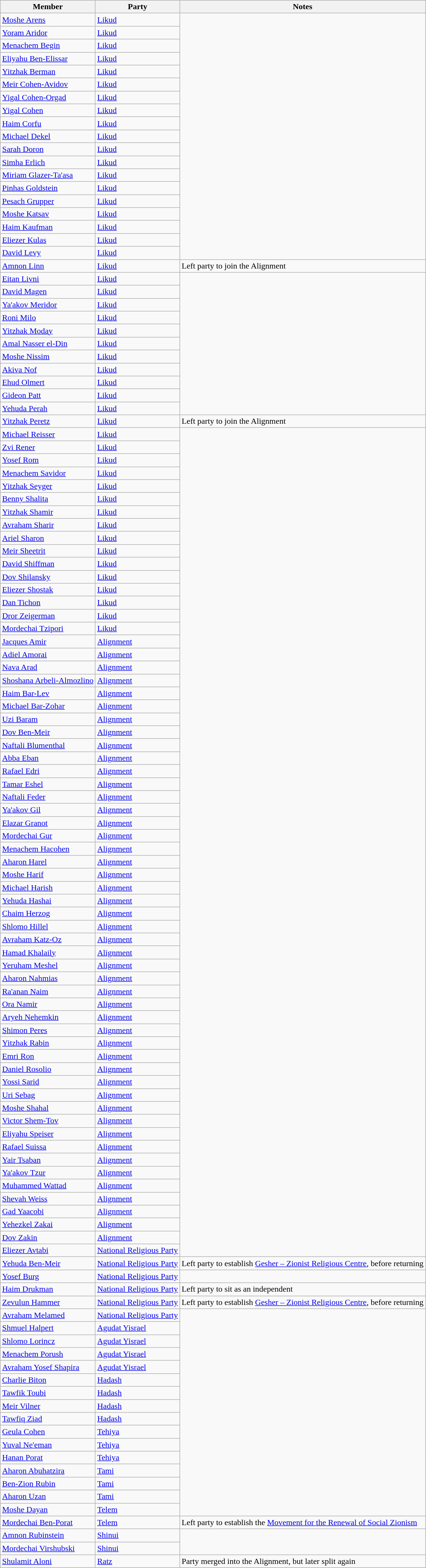<table class="sort wikitable sortable" style="text-align:left">
<tr>
<th>Member</th>
<th>Party</th>
<th>Notes</th>
</tr>
<tr>
<td><a href='#'>Moshe Arens</a></td>
<td><a href='#'>Likud</a></td>
</tr>
<tr>
<td><a href='#'>Yoram Aridor</a></td>
<td><a href='#'>Likud</a></td>
</tr>
<tr>
<td><a href='#'>Menachem Begin</a></td>
<td><a href='#'>Likud</a></td>
</tr>
<tr>
<td><a href='#'>Eliyahu Ben-Elissar</a></td>
<td><a href='#'>Likud</a></td>
</tr>
<tr>
<td><a href='#'>Yitzhak Berman</a></td>
<td><a href='#'>Likud</a></td>
</tr>
<tr>
<td><a href='#'>Meir Cohen-Avidov</a></td>
<td><a href='#'>Likud</a></td>
</tr>
<tr>
<td><a href='#'>Yigal Cohen-Orgad</a></td>
<td><a href='#'>Likud</a></td>
</tr>
<tr>
<td><a href='#'>Yigal Cohen</a></td>
<td><a href='#'>Likud</a></td>
</tr>
<tr>
<td><a href='#'>Haim Corfu</a></td>
<td><a href='#'>Likud</a></td>
</tr>
<tr>
<td><a href='#'>Michael Dekel</a></td>
<td><a href='#'>Likud</a></td>
</tr>
<tr>
<td><a href='#'>Sarah Doron</a></td>
<td><a href='#'>Likud</a></td>
</tr>
<tr>
<td><a href='#'>Simha Erlich</a></td>
<td><a href='#'>Likud</a></td>
</tr>
<tr>
<td><a href='#'>Miriam Glazer-Ta'asa</a></td>
<td><a href='#'>Likud</a></td>
</tr>
<tr>
<td><a href='#'>Pinhas Goldstein</a></td>
<td><a href='#'>Likud</a></td>
</tr>
<tr>
<td><a href='#'>Pesach Grupper</a></td>
<td><a href='#'>Likud</a></td>
</tr>
<tr>
<td><a href='#'>Moshe Katsav</a></td>
<td><a href='#'>Likud</a></td>
</tr>
<tr>
<td><a href='#'>Haim Kaufman</a></td>
<td><a href='#'>Likud</a></td>
</tr>
<tr>
<td><a href='#'>Eliezer Kulas</a></td>
<td><a href='#'>Likud</a></td>
</tr>
<tr>
<td><a href='#'>David Levy</a></td>
<td><a href='#'>Likud</a></td>
</tr>
<tr>
<td><a href='#'>Amnon Linn</a></td>
<td><a href='#'>Likud</a></td>
<td>Left party to join the Alignment</td>
</tr>
<tr>
<td><a href='#'>Eitan Livni</a></td>
<td><a href='#'>Likud</a></td>
</tr>
<tr>
<td><a href='#'>David Magen</a></td>
<td><a href='#'>Likud</a></td>
</tr>
<tr>
<td><a href='#'>Ya'akov Meridor</a></td>
<td><a href='#'>Likud</a></td>
</tr>
<tr>
<td><a href='#'>Roni Milo</a></td>
<td><a href='#'>Likud</a></td>
</tr>
<tr>
<td><a href='#'>Yitzhak Moday</a></td>
<td><a href='#'>Likud</a></td>
</tr>
<tr>
<td><a href='#'>Amal Nasser el-Din</a></td>
<td><a href='#'>Likud</a></td>
</tr>
<tr>
<td><a href='#'>Moshe Nissim</a></td>
<td><a href='#'>Likud</a></td>
</tr>
<tr>
<td><a href='#'>Akiva Nof</a></td>
<td><a href='#'>Likud</a></td>
</tr>
<tr>
<td><a href='#'>Ehud Olmert</a></td>
<td><a href='#'>Likud</a></td>
</tr>
<tr>
<td><a href='#'>Gideon Patt</a></td>
<td><a href='#'>Likud</a></td>
</tr>
<tr>
<td><a href='#'>Yehuda Perah</a></td>
<td><a href='#'>Likud</a></td>
</tr>
<tr>
<td><a href='#'>Yitzhak Peretz</a></td>
<td><a href='#'>Likud</a></td>
<td>Left party to join the Alignment</td>
</tr>
<tr>
<td><a href='#'>Michael Reisser</a></td>
<td><a href='#'>Likud</a></td>
</tr>
<tr>
<td><a href='#'>Zvi Rener</a></td>
<td><a href='#'>Likud</a></td>
</tr>
<tr>
<td><a href='#'>Yosef Rom</a></td>
<td><a href='#'>Likud</a></td>
</tr>
<tr>
<td><a href='#'>Menachem Savidor</a></td>
<td><a href='#'>Likud</a></td>
</tr>
<tr>
<td><a href='#'>Yitzhak Seyger</a></td>
<td><a href='#'>Likud</a></td>
</tr>
<tr>
<td><a href='#'>Benny Shalita</a></td>
<td><a href='#'>Likud</a></td>
</tr>
<tr>
<td><a href='#'>Yitzhak Shamir</a></td>
<td><a href='#'>Likud</a></td>
</tr>
<tr>
<td><a href='#'>Avraham Sharir</a></td>
<td><a href='#'>Likud</a></td>
</tr>
<tr>
<td><a href='#'>Ariel Sharon</a></td>
<td><a href='#'>Likud</a></td>
</tr>
<tr>
<td><a href='#'>Meir Sheetrit</a></td>
<td><a href='#'>Likud</a></td>
</tr>
<tr>
<td><a href='#'>David Shiffman</a></td>
<td><a href='#'>Likud</a></td>
</tr>
<tr>
<td><a href='#'>Dov Shilansky</a></td>
<td><a href='#'>Likud</a></td>
</tr>
<tr>
<td><a href='#'>Eliezer Shostak</a></td>
<td><a href='#'>Likud</a></td>
</tr>
<tr>
<td><a href='#'>Dan Tichon</a></td>
<td><a href='#'>Likud</a></td>
</tr>
<tr>
<td><a href='#'>Dror Zeigerman</a></td>
<td><a href='#'>Likud</a></td>
</tr>
<tr>
<td><a href='#'>Mordechai Tzipori</a></td>
<td><a href='#'>Likud</a></td>
</tr>
<tr>
<td><a href='#'>Jacques Amir</a></td>
<td><a href='#'>Alignment</a></td>
</tr>
<tr>
<td><a href='#'>Adiel Amorai</a></td>
<td><a href='#'>Alignment</a></td>
</tr>
<tr>
<td><a href='#'>Nava Arad</a></td>
<td><a href='#'>Alignment</a></td>
</tr>
<tr>
<td><a href='#'>Shoshana Arbeli-Almozlino</a></td>
<td><a href='#'>Alignment</a></td>
</tr>
<tr>
<td><a href='#'>Haim Bar-Lev</a></td>
<td><a href='#'>Alignment</a></td>
</tr>
<tr>
<td><a href='#'>Michael Bar-Zohar</a></td>
<td><a href='#'>Alignment</a></td>
</tr>
<tr>
<td><a href='#'>Uzi Baram</a></td>
<td><a href='#'>Alignment</a></td>
</tr>
<tr>
<td><a href='#'>Dov Ben-Meir</a></td>
<td><a href='#'>Alignment</a></td>
</tr>
<tr>
<td><a href='#'>Naftali Blumenthal</a></td>
<td><a href='#'>Alignment</a></td>
</tr>
<tr>
<td><a href='#'>Abba Eban</a></td>
<td><a href='#'>Alignment</a></td>
</tr>
<tr>
<td><a href='#'>Rafael Edri</a></td>
<td><a href='#'>Alignment</a></td>
</tr>
<tr>
<td><a href='#'>Tamar Eshel</a></td>
<td><a href='#'>Alignment</a></td>
</tr>
<tr>
<td><a href='#'>Naftali Feder</a></td>
<td><a href='#'>Alignment</a></td>
</tr>
<tr>
<td><a href='#'>Ya'akov Gil</a></td>
<td><a href='#'>Alignment</a></td>
</tr>
<tr>
<td><a href='#'>Elazar Granot</a></td>
<td><a href='#'>Alignment</a></td>
</tr>
<tr>
<td><a href='#'>Mordechai Gur</a></td>
<td><a href='#'>Alignment</a></td>
</tr>
<tr>
<td><a href='#'>Menachem Hacohen</a></td>
<td><a href='#'>Alignment</a></td>
</tr>
<tr>
<td><a href='#'>Aharon Harel</a></td>
<td><a href='#'>Alignment</a></td>
</tr>
<tr>
<td><a href='#'>Moshe Harif</a></td>
<td><a href='#'>Alignment</a></td>
</tr>
<tr>
<td><a href='#'>Michael Harish</a></td>
<td><a href='#'>Alignment</a></td>
</tr>
<tr>
<td><a href='#'>Yehuda Hashai</a></td>
<td><a href='#'>Alignment</a></td>
</tr>
<tr>
<td><a href='#'>Chaim Herzog</a></td>
<td><a href='#'>Alignment</a></td>
</tr>
<tr>
<td><a href='#'>Shlomo Hillel</a></td>
<td><a href='#'>Alignment</a></td>
</tr>
<tr>
<td><a href='#'>Avraham Katz-Oz</a></td>
<td><a href='#'>Alignment</a></td>
</tr>
<tr>
<td><a href='#'>Hamad Khalaily</a></td>
<td><a href='#'>Alignment</a></td>
</tr>
<tr>
<td><a href='#'>Yeruham Meshel</a></td>
<td><a href='#'>Alignment</a></td>
</tr>
<tr>
<td><a href='#'>Aharon Nahmias</a></td>
<td><a href='#'>Alignment</a></td>
</tr>
<tr>
<td><a href='#'>Ra'anan Naim</a></td>
<td><a href='#'>Alignment</a></td>
</tr>
<tr>
<td><a href='#'>Ora Namir</a></td>
<td><a href='#'>Alignment</a></td>
</tr>
<tr>
<td><a href='#'>Aryeh Nehemkin</a></td>
<td><a href='#'>Alignment</a></td>
</tr>
<tr>
<td><a href='#'>Shimon Peres</a></td>
<td><a href='#'>Alignment</a></td>
</tr>
<tr>
<td><a href='#'>Yitzhak Rabin</a></td>
<td><a href='#'>Alignment</a></td>
</tr>
<tr>
<td><a href='#'>Emri Ron</a></td>
<td><a href='#'>Alignment</a></td>
</tr>
<tr>
<td><a href='#'>Daniel Rosolio</a></td>
<td><a href='#'>Alignment</a></td>
</tr>
<tr>
<td><a href='#'>Yossi Sarid</a></td>
<td><a href='#'>Alignment</a></td>
</tr>
<tr>
<td><a href='#'>Uri Sebag</a></td>
<td><a href='#'>Alignment</a></td>
</tr>
<tr>
<td><a href='#'>Moshe Shahal</a></td>
<td><a href='#'>Alignment</a></td>
</tr>
<tr>
<td><a href='#'>Victor Shem-Tov</a></td>
<td><a href='#'>Alignment</a></td>
</tr>
<tr>
<td><a href='#'>Eliyahu Speiser</a></td>
<td><a href='#'>Alignment</a></td>
</tr>
<tr>
<td><a href='#'>Rafael Suissa</a></td>
<td><a href='#'>Alignment</a></td>
</tr>
<tr>
<td><a href='#'>Yair Tsaban</a></td>
<td><a href='#'>Alignment</a></td>
</tr>
<tr>
<td><a href='#'>Ya'akov Tzur</a></td>
<td><a href='#'>Alignment</a></td>
</tr>
<tr>
<td><a href='#'>Muhammed Wattad</a></td>
<td><a href='#'>Alignment</a></td>
</tr>
<tr>
<td><a href='#'>Shevah Weiss</a></td>
<td><a href='#'>Alignment</a></td>
</tr>
<tr>
<td><a href='#'>Gad Yaacobi</a></td>
<td><a href='#'>Alignment</a></td>
</tr>
<tr>
<td><a href='#'>Yehezkel Zakai</a></td>
<td><a href='#'>Alignment</a></td>
</tr>
<tr>
<td><a href='#'>Dov Zakin</a></td>
<td><a href='#'>Alignment</a></td>
</tr>
<tr>
<td><a href='#'>Eliezer Avtabi</a></td>
<td><a href='#'>National Religious Party</a></td>
</tr>
<tr>
<td><a href='#'>Yehuda Ben-Meir</a></td>
<td><a href='#'>National Religious Party</a></td>
<td>Left party to establish <a href='#'>Gesher – Zionist Religious Centre</a>, before returning</td>
</tr>
<tr>
<td><a href='#'>Yosef Burg</a></td>
<td><a href='#'>National Religious Party</a></td>
</tr>
<tr>
<td><a href='#'>Haim Drukman</a></td>
<td><a href='#'>National Religious Party</a></td>
<td>Left party to sit as an independent</td>
</tr>
<tr>
<td><a href='#'>Zevulun Hammer</a></td>
<td><a href='#'>National Religious Party</a></td>
<td>Left party to establish <a href='#'>Gesher – Zionist Religious Centre</a>, before returning</td>
</tr>
<tr>
<td><a href='#'>Avraham Melamed</a></td>
<td><a href='#'>National Religious Party</a></td>
</tr>
<tr>
<td><a href='#'>Shmuel Halpert</a></td>
<td><a href='#'>Agudat Yisrael</a></td>
</tr>
<tr>
<td><a href='#'>Shlomo Lorincz</a></td>
<td><a href='#'>Agudat Yisrael</a></td>
</tr>
<tr>
<td><a href='#'>Menachem Porush</a></td>
<td><a href='#'>Agudat Yisrael</a></td>
</tr>
<tr>
<td><a href='#'>Avraham Yosef Shapira</a></td>
<td><a href='#'>Agudat Yisrael</a></td>
</tr>
<tr>
<td><a href='#'>Charlie Biton</a></td>
<td><a href='#'>Hadash</a></td>
</tr>
<tr>
<td><a href='#'>Tawfik Toubi</a></td>
<td><a href='#'>Hadash</a></td>
</tr>
<tr>
<td><a href='#'>Meir Vilner</a></td>
<td><a href='#'>Hadash</a></td>
</tr>
<tr>
<td><a href='#'>Tawfiq Ziad</a></td>
<td><a href='#'>Hadash</a></td>
</tr>
<tr>
<td><a href='#'>Geula Cohen</a></td>
<td><a href='#'>Tehiya</a></td>
</tr>
<tr>
<td><a href='#'>Yuval Ne'eman</a></td>
<td><a href='#'>Tehiya</a></td>
</tr>
<tr>
<td><a href='#'>Hanan Porat</a></td>
<td><a href='#'>Tehiya</a></td>
</tr>
<tr>
<td><a href='#'>Aharon Abuhatzira</a></td>
<td><a href='#'>Tami</a></td>
</tr>
<tr>
<td><a href='#'>Ben-Zion Rubin</a></td>
<td><a href='#'>Tami</a></td>
</tr>
<tr>
<td><a href='#'>Aharon Uzan</a></td>
<td><a href='#'>Tami</a></td>
</tr>
<tr>
<td><a href='#'>Moshe Dayan</a></td>
<td><a href='#'>Telem</a></td>
</tr>
<tr>
<td><a href='#'>Mordechai Ben-Porat</a></td>
<td><a href='#'>Telem</a></td>
<td>Left party to establish the <a href='#'>Movement for the Renewal of Social Zionism</a></td>
</tr>
<tr>
<td><a href='#'>Amnon Rubinstein</a></td>
<td><a href='#'>Shinui</a></td>
</tr>
<tr>
<td><a href='#'>Mordechai Virshubski</a></td>
<td><a href='#'>Shinui</a></td>
</tr>
<tr>
<td><a href='#'>Shulamit Aloni</a></td>
<td><a href='#'>Ratz</a></td>
<td>Party merged into the Alignment, but later split again</td>
</tr>
</table>
